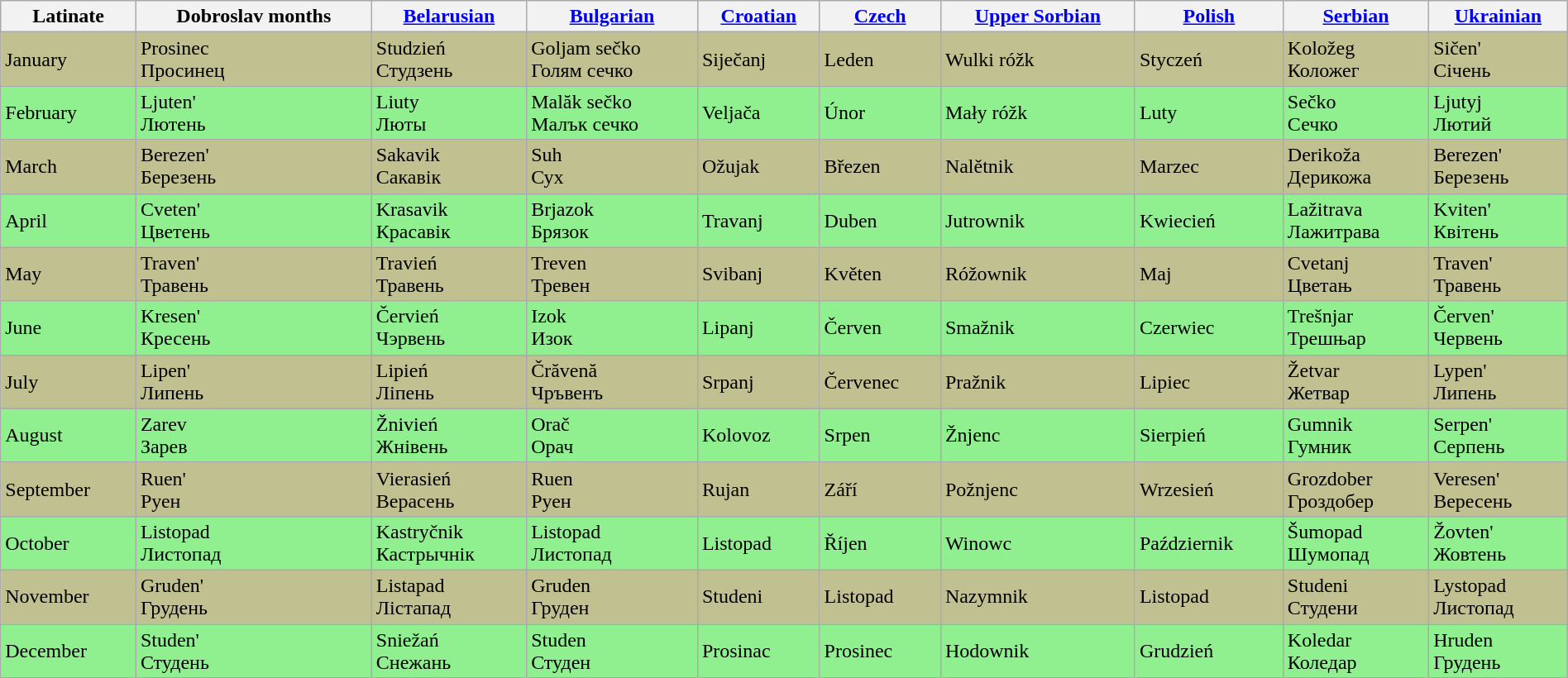<table class="wikitable" style="margin:auto; width:100%">
<tr>
<th>Latinate</th>
<th>Dobroslav months</th>
<th><a href='#'>Belarusian</a></th>
<th><a href='#'>Bulgarian</a></th>
<th><a href='#'>Croatian</a></th>
<th><a href='#'>Czech</a></th>
<th><a href='#'>Upper Sorbian</a></th>
<th><a href='#'>Polish</a></th>
<th><a href='#'>Serbian</a></th>
<th><a href='#'>Ukrainian</a></th>
</tr>
<tr bgcolor="#C0C090">
<td>January</td>
<td>Prosinec<br>Просинец</td>
<td>Studzień<br>Студзень</td>
<td>Goljam sečko<br>Голям сечко</td>
<td>Siječanj</td>
<td>Leden</td>
<td>Wulki róžk</td>
<td>Styczeń</td>
<td>Koložeg<br>Коложег</td>
<td>Sičen'<br>Січень</td>
</tr>
<tr bgcolor="#90F090">
<td>February</td>
<td>Ljuten'<br>Лютень</td>
<td>Liuty<br>Люты</td>
<td>Malăk sečko<br>Малък сечко</td>
<td>Veljača</td>
<td>Únor</td>
<td>Mały róžk</td>
<td>Luty</td>
<td>Sečko<br>Сечко</td>
<td>Ljutyj<br>Лютий</td>
</tr>
<tr bgcolor="#C0C090">
<td>March</td>
<td>Berezen'<br>Березень</td>
<td>Sakavik<br>Сакавік</td>
<td>Suh<br>Сух</td>
<td>Ožujak</td>
<td>Březen</td>
<td>Nalětnik</td>
<td>Marzec</td>
<td>Derikoža<br>Дерикожа</td>
<td>Berezen'<br>Березень</td>
</tr>
<tr bgcolor="#90F090">
<td>April</td>
<td>Cveten'<br>Цветень</td>
<td>Krasavik<br>Красавік</td>
<td>Brjazok<br>Брязок</td>
<td>Travanj</td>
<td>Duben</td>
<td>Jutrownik</td>
<td>Kwiecień</td>
<td>Lažitrava<br>Лажитрава</td>
<td>Kviten'<br>Квітень</td>
</tr>
<tr bgcolor="#C0C090">
<td>May</td>
<td>Traven'<br>Травень</td>
<td>Travień<br>Травень</td>
<td>Treven<br>Тревен</td>
<td>Svibanj</td>
<td>Květen</td>
<td>Róžownik</td>
<td>Maj</td>
<td>Cvetanj<br>Цветањ</td>
<td>Traven'<br>Травень</td>
</tr>
<tr bgcolor="#90F090">
<td>June</td>
<td>Kresen'<br>Кресень</td>
<td>Červień<br>Чэрвень</td>
<td>Izok<br>Изок</td>
<td>Lipanj</td>
<td>Červen</td>
<td>Smažnik</td>
<td>Czerwiec</td>
<td>Trešnjar<br>Трешњар</td>
<td>Červen'<br>Червень</td>
</tr>
<tr bgcolor="#C0C090">
<td>July</td>
<td>Lipen'<br>Липень</td>
<td>Lipień<br>Ліпень</td>
<td>Črăvenă<br>Чръвенъ</td>
<td>Srpanj</td>
<td>Červenec</td>
<td>Pražnik</td>
<td>Lipiec</td>
<td>Žetvar<br>Жетвар</td>
<td>Lypen'<br>Липень</td>
</tr>
<tr bgcolor="#90F090">
<td>August</td>
<td>Zarev<br>Зарев</td>
<td>Žnivień<br>Жнівень</td>
<td>Orač<br>Орач</td>
<td>Kolovoz</td>
<td>Srpen</td>
<td>Žnjenc</td>
<td>Sierpień</td>
<td>Gumnik<br>Гумник</td>
<td>Serpen'<br>Серпень</td>
</tr>
<tr bgcolor="#C0C090">
<td>September</td>
<td>Ruen'<br>Руен</td>
<td>Vierasień<br>Верасень</td>
<td>Ruen<br>Руен</td>
<td>Rujan</td>
<td>Září</td>
<td>Požnjenc</td>
<td>Wrzesień</td>
<td>Grozdober<br>Гроздобер</td>
<td>Veresen'<br>Вересень</td>
</tr>
<tr bgcolor="#90F090">
<td>October</td>
<td>Listopad<br>Листопад</td>
<td>Kastryčnik<br>Кастрычнік</td>
<td>Listopad<br>Листопад</td>
<td>Listopad</td>
<td>Říjen</td>
<td>Winowc</td>
<td>Październik</td>
<td>Šumopad<br>Шумопад</td>
<td>Žovten'<br>Жовтень</td>
</tr>
<tr bgcolor="#C0C090">
<td>November</td>
<td>Gruden'<br>Грудень</td>
<td>Listapad<br>Лістапад</td>
<td>Gruden<br>Груден</td>
<td>Studeni</td>
<td>Listopad</td>
<td>Nazymnik</td>
<td>Listopad</td>
<td>Studeni<br>Студени</td>
<td>Lystopad<br>Листопад</td>
</tr>
<tr bgcolor="#90F090">
<td>December</td>
<td>Studen'<br>Студень</td>
<td>Sniežań<br>Снежань</td>
<td>Studen<br>Студен</td>
<td>Prosinac</td>
<td>Prosinec</td>
<td>Hodownik</td>
<td>Grudzień</td>
<td>Koledar<br>Коледар</td>
<td>Hruden<br>Грудень</td>
</tr>
</table>
